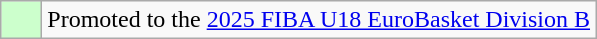<table class="wikitable">
<tr>
<td width=20px bgcolor="#ccffcc"></td>
<td>Promoted to the <a href='#'>2025 FIBA U18 EuroBasket Division B</a></td>
</tr>
</table>
